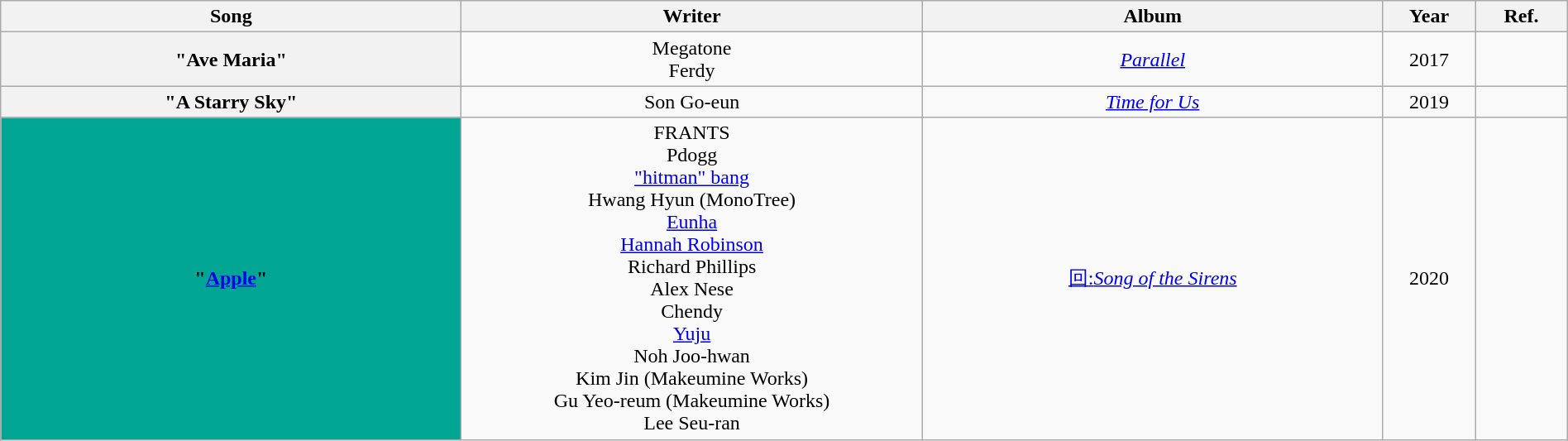<table class="wikitable plainrowheaders" style="text-align:center; width:100%">
<tr>
<th style="width:25%">Song</th>
<th style="width:25%">Writer</th>
<th style="width:25%">Album</th>
<th style="width:5%">Year</th>
<th style="width:5%">Ref.</th>
</tr>
<tr>
<th scope="row">"Ave Maria" </th>
<td>Megatone<br>Ferdy</td>
<td><em><a href='#'>Parallel</a></em></td>
<td>2017</td>
<td></td>
</tr>
<tr>
<th scope="row">"A Starry Sky"</th>
<td>Son Go-eun</td>
<td><em><a href='#'>Time for Us</a></em></td>
<td>2019</td>
<td></td>
</tr>
<tr>
<th scope="row" style="background-color:#00A693 ">"<a href='#'>Apple</a>"  </th>
<td>FRANTS<br>Pdogg<br><a href='#'>"hitman" bang</a><br>Hwang Hyun (MonoTree)<br><a href='#'>Eunha</a><br><a href='#'>Hannah Robinson</a><br>Richard Phillips<br>Alex Nese<br>Chendy<br><a href='#'>Yuju</a><br>Noh Joo-hwan<br>Kim Jin (Makeumine Works)<br>Gu Yeo-reum (Makeumine Works)<br>Lee Seu-ran</td>
<td><a href='#'>回:<em>Song of the Sirens</em></a></td>
<td>2020</td>
<td></td>
</tr>
</table>
